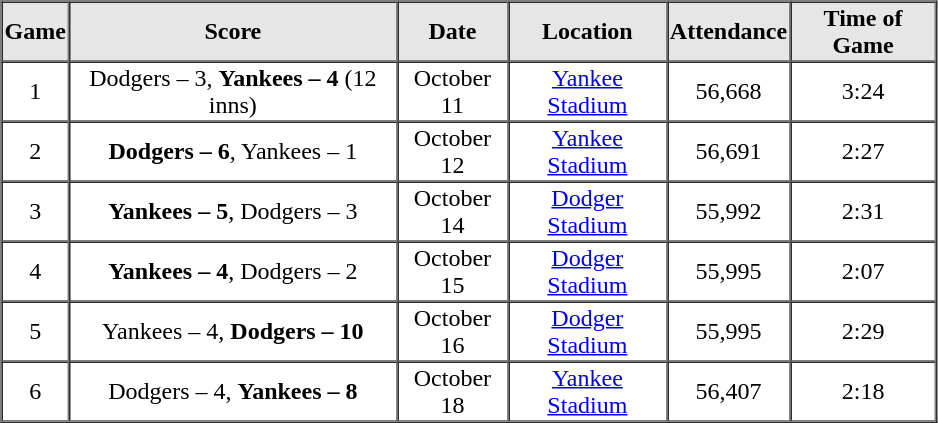<table border=1 cellspacing=0 width=625 style="margin-left:3em; text-align:center;">
<tr style="background-color:#e6e6e6;">
<th width=>Game</th>
<th width=>Score</th>
<th width=>Date</th>
<th width=>Location</th>
<th width=>Attendance</th>
<th width=>Time of Game</th>
</tr>
<tr>
<td>1</td>
<td>Dodgers – 3, <strong>Yankees – 4</strong> (12 inns)</td>
<td>October 11</td>
<td><a href='#'>Yankee Stadium</a></td>
<td>56,668</td>
<td>3:24</td>
</tr>
<tr>
<td>2</td>
<td><strong>Dodgers – 6</strong>, Yankees – 1</td>
<td>October 12</td>
<td><a href='#'>Yankee Stadium</a></td>
<td>56,691</td>
<td>2:27</td>
</tr>
<tr>
<td>3</td>
<td><strong>Yankees – 5</strong>, Dodgers – 3</td>
<td>October 14</td>
<td><a href='#'>Dodger Stadium</a></td>
<td>55,992</td>
<td>2:31</td>
</tr>
<tr>
<td>4</td>
<td><strong>Yankees – 4</strong>, Dodgers – 2</td>
<td>October 15</td>
<td><a href='#'>Dodger Stadium</a></td>
<td>55,995</td>
<td>2:07</td>
</tr>
<tr>
<td>5</td>
<td>Yankees – 4, <strong>Dodgers – 10</strong></td>
<td>October 16</td>
<td><a href='#'>Dodger Stadium</a></td>
<td>55,995</td>
<td>2:29</td>
</tr>
<tr>
<td>6</td>
<td>Dodgers – 4, <strong>Yankees – 8</strong></td>
<td>October 18</td>
<td><a href='#'>Yankee Stadium</a></td>
<td>56,407</td>
<td>2:18</td>
</tr>
</table>
